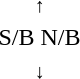<table style="text-align:center;">
<tr>
<td><small>  ↑ </small></td>
</tr>
<tr>
<td><span>S/B</span>   <span>N/B</span></td>
</tr>
<tr>
<td><small> ↓  </small></td>
</tr>
</table>
